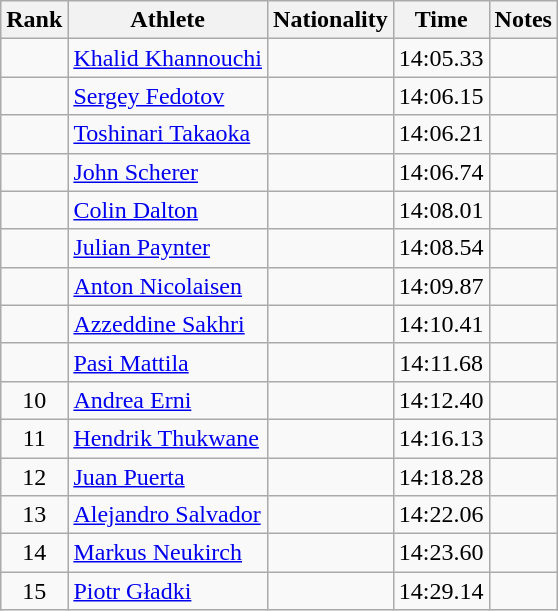<table class="wikitable sortable" style="text-align:center">
<tr>
<th>Rank</th>
<th>Athlete</th>
<th>Nationality</th>
<th>Time</th>
<th>Notes</th>
</tr>
<tr>
<td></td>
<td align=left><a href='#'>Khalid Khannouchi</a></td>
<td align=left></td>
<td>14:05.33</td>
<td></td>
</tr>
<tr>
<td></td>
<td align=left><a href='#'>Sergey Fedotov</a></td>
<td align=left></td>
<td>14:06.15</td>
<td></td>
</tr>
<tr>
<td></td>
<td align=left><a href='#'>Toshinari Takaoka</a></td>
<td align=left></td>
<td>14:06.21</td>
<td></td>
</tr>
<tr>
<td></td>
<td align=left><a href='#'>John Scherer</a></td>
<td align=left></td>
<td>14:06.74</td>
<td></td>
</tr>
<tr>
<td></td>
<td align=left><a href='#'>Colin Dalton</a></td>
<td align=left></td>
<td>14:08.01</td>
<td></td>
</tr>
<tr>
<td></td>
<td align=left><a href='#'>Julian Paynter</a></td>
<td align=left></td>
<td>14:08.54</td>
<td></td>
</tr>
<tr>
<td></td>
<td align=left><a href='#'>Anton Nicolaisen</a></td>
<td align=left></td>
<td>14:09.87</td>
<td></td>
</tr>
<tr>
<td></td>
<td align=left><a href='#'>Azzeddine Sakhri</a></td>
<td align=left></td>
<td>14:10.41</td>
<td></td>
</tr>
<tr>
<td></td>
<td align=left><a href='#'>Pasi Mattila</a></td>
<td align=left></td>
<td>14:11.68</td>
<td></td>
</tr>
<tr>
<td>10</td>
<td align="left"><a href='#'>Andrea Erni</a></td>
<td align=left></td>
<td>14:12.40</td>
<td></td>
</tr>
<tr>
<td>11</td>
<td align="left"><a href='#'>Hendrik Thukwane</a></td>
<td align=left></td>
<td>14:16.13</td>
<td></td>
</tr>
<tr>
<td>12</td>
<td align="left"><a href='#'>Juan Puerta</a></td>
<td align=left></td>
<td>14:18.28</td>
<td></td>
</tr>
<tr>
<td>13</td>
<td align="left"><a href='#'>Alejandro Salvador</a></td>
<td align=left></td>
<td>14:22.06</td>
<td></td>
</tr>
<tr>
<td>14</td>
<td align="left"><a href='#'>Markus Neukirch</a></td>
<td align=left></td>
<td>14:23.60</td>
<td></td>
</tr>
<tr>
<td>15</td>
<td align="left"><a href='#'>Piotr Gładki</a></td>
<td align=left></td>
<td>14:29.14</td>
<td></td>
</tr>
</table>
